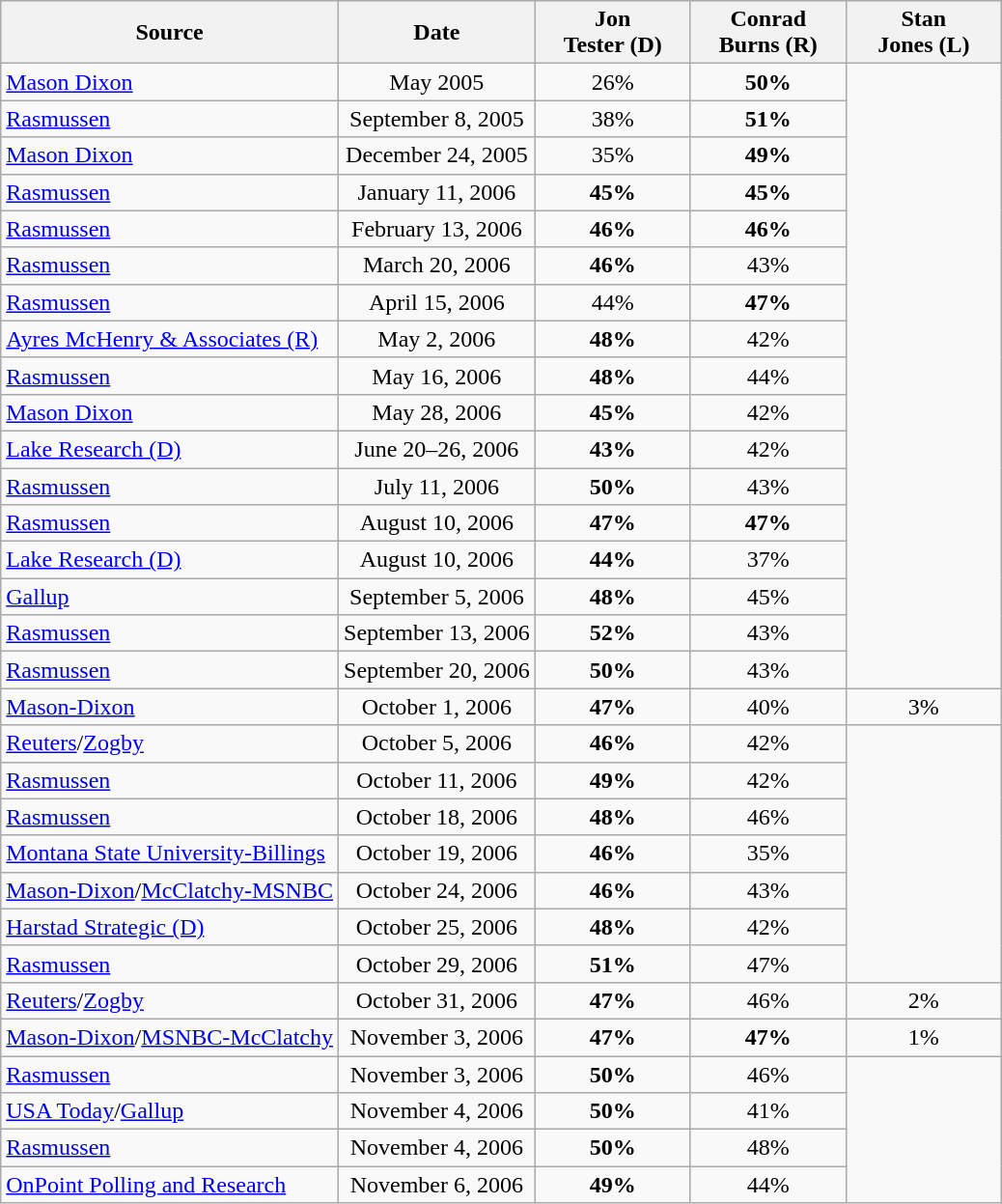<table class="wikitable" style="text-align:center">
<tr>
<th>Source</th>
<th>Date</th>
<th style="width:100px;">Jon<br>Tester (D)</th>
<th style="width:100px;">Conrad<br>Burns (R)</th>
<th style="width:100px;">Stan<br>Jones (L)</th>
</tr>
<tr>
<td align=left><a href='#'>Mason Dixon</a></td>
<td>May 2005</td>
<td>26%</td>
<td><strong>50%</strong></td>
</tr>
<tr>
<td align=left><a href='#'>Rasmussen</a></td>
<td>September 8, 2005</td>
<td>38%</td>
<td><strong>51%</strong></td>
</tr>
<tr>
<td align=left><a href='#'>Mason Dixon</a></td>
<td>December 24, 2005</td>
<td>35%</td>
<td><strong>49%</strong></td>
</tr>
<tr>
<td align=left><a href='#'>Rasmussen</a></td>
<td>January 11, 2006</td>
<td><strong>45%</strong></td>
<td><strong>45%</strong></td>
</tr>
<tr>
<td align=left><a href='#'>Rasmussen</a></td>
<td>February 13, 2006</td>
<td><strong>46%</strong></td>
<td><strong>46%</strong></td>
</tr>
<tr>
<td align=left><a href='#'>Rasmussen</a></td>
<td>March 20, 2006</td>
<td><strong>46%</strong></td>
<td>43%</td>
</tr>
<tr>
<td align=left><a href='#'>Rasmussen</a></td>
<td>April 15, 2006</td>
<td>44%</td>
<td><strong>47%</strong></td>
</tr>
<tr>
<td align=left><a href='#'>Ayres McHenry & Associates (R)</a></td>
<td>May 2, 2006</td>
<td><strong>48%</strong></td>
<td>42%</td>
</tr>
<tr>
<td align=left><a href='#'>Rasmussen</a></td>
<td>May 16, 2006</td>
<td><strong>48%</strong></td>
<td>44%</td>
</tr>
<tr>
<td align=left><a href='#'>Mason Dixon</a></td>
<td>May 28, 2006</td>
<td><strong>45%</strong></td>
<td>42%</td>
</tr>
<tr>
<td align=left><a href='#'>Lake Research (D)</a></td>
<td>June 20–26, 2006</td>
<td><strong>43%</strong></td>
<td>42%</td>
</tr>
<tr>
<td align=left><a href='#'>Rasmussen</a></td>
<td>July 11, 2006</td>
<td><strong>50%</strong></td>
<td>43%</td>
</tr>
<tr>
<td align=left><a href='#'>Rasmussen</a></td>
<td>August 10, 2006</td>
<td><strong>47%</strong></td>
<td><strong>47%</strong></td>
</tr>
<tr>
<td align=left><a href='#'>Lake Research (D)</a></td>
<td>August 10, 2006</td>
<td><strong>44%</strong></td>
<td>37%</td>
</tr>
<tr>
<td align=left><a href='#'>Gallup</a></td>
<td>September 5, 2006</td>
<td><strong>48%</strong></td>
<td>45%</td>
</tr>
<tr>
<td align=left><a href='#'>Rasmussen</a></td>
<td>September 13, 2006</td>
<td><strong>52%</strong></td>
<td>43%</td>
</tr>
<tr>
<td align=left><a href='#'>Rasmussen</a></td>
<td>September 20, 2006</td>
<td><strong>50%</strong></td>
<td>43%</td>
</tr>
<tr>
<td align=left><a href='#'>Mason-Dixon</a></td>
<td>October 1, 2006</td>
<td><strong>47%</strong></td>
<td>40%</td>
<td>3%</td>
</tr>
<tr>
<td align=left><a href='#'>Reuters</a>/<a href='#'>Zogby</a></td>
<td>October 5, 2006</td>
<td><strong>46%</strong></td>
<td>42%</td>
</tr>
<tr>
<td align=left><a href='#'>Rasmussen</a></td>
<td>October 11, 2006</td>
<td><strong>49%</strong></td>
<td>42%</td>
</tr>
<tr>
<td align=left><a href='#'>Rasmussen</a></td>
<td>October 18, 2006</td>
<td><strong>48%</strong></td>
<td>46%</td>
</tr>
<tr>
<td align=left><a href='#'>Montana State University-Billings</a></td>
<td>October 19, 2006</td>
<td><strong>46%</strong></td>
<td>35%</td>
</tr>
<tr>
<td align=left><a href='#'>Mason-Dixon</a>/<a href='#'>McClatchy-MSNBC</a></td>
<td>October 24, 2006</td>
<td><strong>46%</strong></td>
<td>43%</td>
</tr>
<tr>
<td align=left><a href='#'>Harstad Strategic (D)</a></td>
<td>October 25, 2006</td>
<td><strong>48%</strong></td>
<td>42%</td>
</tr>
<tr>
<td align=left><a href='#'>Rasmussen</a></td>
<td>October 29, 2006</td>
<td><strong>51%</strong></td>
<td>47%</td>
</tr>
<tr>
<td align=left><a href='#'>Reuters</a>/<a href='#'>Zogby</a></td>
<td>October 31, 2006</td>
<td><strong>47%</strong></td>
<td>46%</td>
<td>2%</td>
</tr>
<tr>
<td align=left><a href='#'>Mason-Dixon</a>/<a href='#'>MSNBC-McClatchy</a></td>
<td>November 3, 2006</td>
<td><strong>47%</strong></td>
<td><strong>47%</strong></td>
<td>1%</td>
</tr>
<tr>
<td align=left><a href='#'>Rasmussen</a></td>
<td>November 3, 2006</td>
<td><strong>50%</strong></td>
<td>46%</td>
</tr>
<tr>
<td align=left><a href='#'>USA Today</a>/<a href='#'>Gallup</a></td>
<td>November 4, 2006</td>
<td><strong>50%</strong></td>
<td>41%</td>
</tr>
<tr>
<td align=left><a href='#'>Rasmussen</a></td>
<td>November 4, 2006</td>
<td><strong>50%</strong></td>
<td>48%</td>
</tr>
<tr>
<td align=left><a href='#'>OnPoint Polling and Research</a></td>
<td>November 6, 2006</td>
<td><strong>49%</strong></td>
<td>44%</td>
</tr>
</table>
